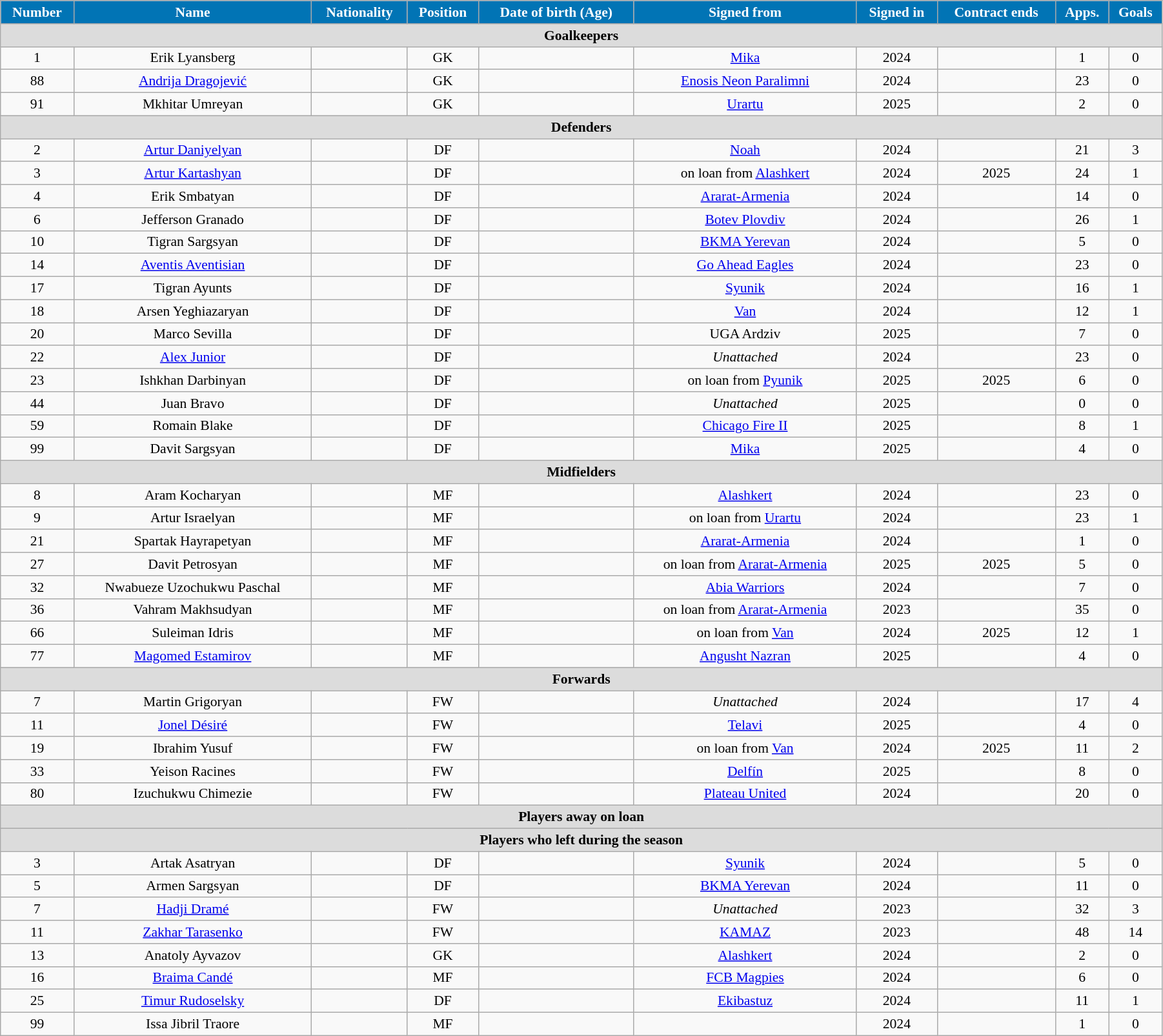<table class="wikitable"  style="text-align:center; font-size:90%; width:95%;">
<tr>
<th style="background:#0174B5; color:#FFFFFF; text-align:center;">Number</th>
<th style="background:#0174B5; color:#FFFFFF; text-align:center;">Name</th>
<th style="background:#0174B5; color:#FFFFFF; text-align:center;">Nationality</th>
<th style="background:#0174B5; color:#FFFFFF; text-align:center;">Position</th>
<th style="background:#0174B5; color:#FFFFFF; text-align:center;">Date of birth (Age)</th>
<th style="background:#0174B5; color:#FFFFFF; text-align:center;">Signed from</th>
<th style="background:#0174B5; color:#FFFFFF; text-align:center;">Signed in</th>
<th style="background:#0174B5; color:#FFFFFF; text-align:center;">Contract ends</th>
<th style="background:#0174B5; color:#FFFFFF; text-align:center;">Apps.</th>
<th style="background:#0174B5; color:#FFFFFF; text-align:center;">Goals</th>
</tr>
<tr>
<th colspan="11"  style="background:#dcdcdc; text-align:center;">Goalkeepers</th>
</tr>
<tr>
<td>1</td>
<td>Erik Lyansberg</td>
<td></td>
<td>GK</td>
<td></td>
<td><a href='#'>Mika</a></td>
<td>2024</td>
<td></td>
<td>1</td>
<td>0</td>
</tr>
<tr>
<td>88</td>
<td><a href='#'>Andrija Dragojević</a></td>
<td></td>
<td>GK</td>
<td></td>
<td><a href='#'>Enosis Neon Paralimni</a></td>
<td>2024</td>
<td></td>
<td>23</td>
<td>0</td>
</tr>
<tr>
<td>91</td>
<td>Mkhitar Umreyan</td>
<td></td>
<td>GK</td>
<td></td>
<td><a href='#'>Urartu</a></td>
<td>2025</td>
<td></td>
<td>2</td>
<td>0</td>
</tr>
<tr>
<th colspan="11"  style="background:#dcdcdc; text-align:center;">Defenders</th>
</tr>
<tr>
<td>2</td>
<td><a href='#'>Artur Daniyelyan</a></td>
<td></td>
<td>DF</td>
<td></td>
<td><a href='#'>Noah</a></td>
<td>2024</td>
<td></td>
<td>21</td>
<td>3</td>
</tr>
<tr>
<td>3</td>
<td><a href='#'>Artur Kartashyan</a></td>
<td></td>
<td>DF</td>
<td></td>
<td>on loan from <a href='#'>Alashkert</a></td>
<td>2024</td>
<td>2025</td>
<td>24</td>
<td>1</td>
</tr>
<tr>
<td>4</td>
<td>Erik Smbatyan</td>
<td></td>
<td>DF</td>
<td></td>
<td><a href='#'>Ararat-Armenia</a></td>
<td>2024</td>
<td></td>
<td>14</td>
<td>0</td>
</tr>
<tr>
<td>6</td>
<td>Jefferson Granado</td>
<td></td>
<td>DF</td>
<td></td>
<td><a href='#'>Botev Plovdiv</a></td>
<td>2024</td>
<td></td>
<td>26</td>
<td>1</td>
</tr>
<tr>
<td>10</td>
<td>Tigran Sargsyan</td>
<td></td>
<td>DF</td>
<td></td>
<td><a href='#'>BKMA Yerevan</a></td>
<td>2024</td>
<td></td>
<td>5</td>
<td>0</td>
</tr>
<tr>
<td>14</td>
<td><a href='#'>Aventis Aventisian</a></td>
<td></td>
<td>DF</td>
<td></td>
<td><a href='#'>Go Ahead Eagles</a></td>
<td>2024</td>
<td></td>
<td>23</td>
<td>0</td>
</tr>
<tr>
<td>17</td>
<td>Tigran Ayunts</td>
<td></td>
<td>DF</td>
<td></td>
<td><a href='#'>Syunik</a></td>
<td>2024</td>
<td></td>
<td>16</td>
<td>1</td>
</tr>
<tr>
<td>18</td>
<td>Arsen Yeghiazaryan</td>
<td></td>
<td>DF</td>
<td></td>
<td><a href='#'>Van</a></td>
<td>2024</td>
<td></td>
<td>12</td>
<td>1</td>
</tr>
<tr>
<td>20</td>
<td>Marco Sevilla</td>
<td></td>
<td>DF</td>
<td></td>
<td>UGA Ardziv</td>
<td>2025</td>
<td></td>
<td>7</td>
<td>0</td>
</tr>
<tr>
<td>22</td>
<td><a href='#'>Alex Junior</a></td>
<td></td>
<td>DF</td>
<td></td>
<td><em>Unattached</em></td>
<td>2024</td>
<td></td>
<td>23</td>
<td>0</td>
</tr>
<tr>
<td>23</td>
<td>Ishkhan Darbinyan</td>
<td></td>
<td>DF</td>
<td></td>
<td>on loan from <a href='#'>Pyunik</a></td>
<td>2025</td>
<td>2025</td>
<td>6</td>
<td>0</td>
</tr>
<tr>
<td>44</td>
<td>Juan Bravo</td>
<td></td>
<td>DF</td>
<td></td>
<td><em>Unattached</em></td>
<td>2025</td>
<td></td>
<td>0</td>
<td>0</td>
</tr>
<tr>
<td>59</td>
<td>Romain Blake</td>
<td></td>
<td>DF</td>
<td></td>
<td><a href='#'>Chicago Fire II</a></td>
<td>2025</td>
<td></td>
<td>8</td>
<td>1</td>
</tr>
<tr>
<td>99</td>
<td>Davit Sargsyan</td>
<td></td>
<td>DF</td>
<td></td>
<td><a href='#'>Mika</a></td>
<td>2025</td>
<td></td>
<td>4</td>
<td>0</td>
</tr>
<tr>
<th colspan="11"  style="background:#dcdcdc; text-align:center;">Midfielders</th>
</tr>
<tr>
<td>8</td>
<td>Aram Kocharyan</td>
<td></td>
<td>MF</td>
<td></td>
<td><a href='#'>Alashkert</a></td>
<td>2024</td>
<td></td>
<td>23</td>
<td>0</td>
</tr>
<tr>
<td>9</td>
<td>Artur Israelyan</td>
<td></td>
<td>MF</td>
<td></td>
<td>on loan from <a href='#'>Urartu</a></td>
<td>2024</td>
<td></td>
<td>23</td>
<td>1</td>
</tr>
<tr>
<td>21</td>
<td>Spartak Hayrapetyan</td>
<td></td>
<td>MF</td>
<td></td>
<td><a href='#'>Ararat-Armenia</a></td>
<td>2024</td>
<td></td>
<td>1</td>
<td>0</td>
</tr>
<tr>
<td>27</td>
<td>Davit Petrosyan</td>
<td></td>
<td>MF</td>
<td></td>
<td>on loan from <a href='#'>Ararat-Armenia</a></td>
<td>2025</td>
<td>2025</td>
<td>5</td>
<td>0</td>
</tr>
<tr>
<td>32</td>
<td>Nwabueze Uzochukwu Paschal</td>
<td></td>
<td>MF</td>
<td></td>
<td><a href='#'>Abia Warriors</a></td>
<td>2024</td>
<td></td>
<td>7</td>
<td>0</td>
</tr>
<tr>
<td>36</td>
<td>Vahram Makhsudyan</td>
<td></td>
<td>MF</td>
<td></td>
<td>on loan from <a href='#'>Ararat-Armenia</a></td>
<td>2023</td>
<td></td>
<td>35</td>
<td>0</td>
</tr>
<tr>
<td>66</td>
<td>Suleiman Idris</td>
<td></td>
<td>MF</td>
<td></td>
<td>on loan from <a href='#'>Van</a></td>
<td>2024</td>
<td>2025</td>
<td>12</td>
<td>1</td>
</tr>
<tr>
<td>77</td>
<td><a href='#'>Magomed Estamirov</a></td>
<td></td>
<td>MF</td>
<td></td>
<td><a href='#'>Angusht Nazran</a></td>
<td>2025</td>
<td></td>
<td>4</td>
<td>0</td>
</tr>
<tr>
<th colspan="11"  style="background:#dcdcdc; text-align:center;">Forwards</th>
</tr>
<tr>
<td>7</td>
<td>Martin Grigoryan</td>
<td></td>
<td>FW</td>
<td></td>
<td><em>Unattached</em></td>
<td>2024</td>
<td></td>
<td>17</td>
<td>4</td>
</tr>
<tr>
<td>11</td>
<td><a href='#'>Jonel Désiré</a></td>
<td></td>
<td>FW</td>
<td></td>
<td><a href='#'>Telavi</a></td>
<td>2025</td>
<td></td>
<td>4</td>
<td>0</td>
</tr>
<tr>
<td>19</td>
<td>Ibrahim Yusuf</td>
<td></td>
<td>FW</td>
<td></td>
<td>on loan from <a href='#'>Van</a></td>
<td>2024</td>
<td>2025</td>
<td>11</td>
<td>2</td>
</tr>
<tr>
<td>33</td>
<td>Yeison Racines</td>
<td></td>
<td>FW</td>
<td></td>
<td><a href='#'>Delfín</a></td>
<td>2025</td>
<td></td>
<td>8</td>
<td>0</td>
</tr>
<tr>
<td>80</td>
<td>Izuchukwu Chimezie</td>
<td></td>
<td>FW</td>
<td></td>
<td><a href='#'>Plateau United</a></td>
<td>2024</td>
<td></td>
<td>20</td>
<td>0</td>
</tr>
<tr>
<th colspan="11"  style="background:#dcdcdc; text-align:center;">Players away on loan</th>
</tr>
<tr>
<th colspan="11"  style="background:#dcdcdc; text-align:center;">Players who left during the season</th>
</tr>
<tr>
<td>3</td>
<td>Artak Asatryan</td>
<td></td>
<td>DF</td>
<td></td>
<td><a href='#'>Syunik</a></td>
<td>2024</td>
<td></td>
<td>5</td>
<td>0</td>
</tr>
<tr>
<td>5</td>
<td>Armen Sargsyan</td>
<td></td>
<td>DF</td>
<td></td>
<td><a href='#'>BKMA Yerevan</a></td>
<td>2024</td>
<td></td>
<td>11</td>
<td>0</td>
</tr>
<tr>
<td>7</td>
<td><a href='#'>Hadji Dramé</a></td>
<td></td>
<td>FW</td>
<td></td>
<td><em>Unattached</em></td>
<td>2023</td>
<td></td>
<td>32</td>
<td>3</td>
</tr>
<tr>
<td>11</td>
<td><a href='#'>Zakhar Tarasenko</a></td>
<td></td>
<td>FW</td>
<td></td>
<td><a href='#'>KAMAZ</a></td>
<td>2023</td>
<td></td>
<td>48</td>
<td>14</td>
</tr>
<tr>
<td>13</td>
<td>Anatoly Ayvazov</td>
<td></td>
<td>GK</td>
<td></td>
<td><a href='#'>Alashkert</a></td>
<td>2024</td>
<td></td>
<td>2</td>
<td>0</td>
</tr>
<tr>
<td>16</td>
<td><a href='#'>Braima Candé</a></td>
<td></td>
<td>MF</td>
<td></td>
<td><a href='#'>FCB Magpies</a></td>
<td>2024</td>
<td></td>
<td>6</td>
<td>0</td>
</tr>
<tr>
<td>25</td>
<td><a href='#'>Timur Rudoselsky</a></td>
<td></td>
<td>DF</td>
<td></td>
<td><a href='#'>Ekibastuz</a></td>
<td>2024</td>
<td></td>
<td>11</td>
<td>1</td>
</tr>
<tr>
<td>99</td>
<td>Issa Jibril Traore</td>
<td></td>
<td>MF</td>
<td></td>
<td></td>
<td>2024</td>
<td></td>
<td>1</td>
<td>0</td>
</tr>
</table>
